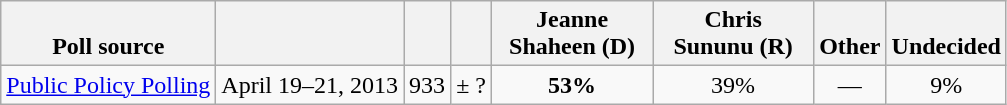<table class="wikitable" style="text-align:center">
<tr valign= bottom>
<th>Poll source</th>
<th></th>
<th></th>
<th></th>
<th style="width:100px;">Jeanne<br>Shaheen (D)</th>
<th style="width:100px;">Chris<br>Sununu (R)</th>
<th>Other</th>
<th>Undecided</th>
</tr>
<tr>
<td align=left><a href='#'>Public Policy Polling</a></td>
<td>April 19–21, 2013</td>
<td>933</td>
<td>± ?</td>
<td><strong>53%</strong></td>
<td>39%</td>
<td>—</td>
<td>9%</td>
</tr>
</table>
